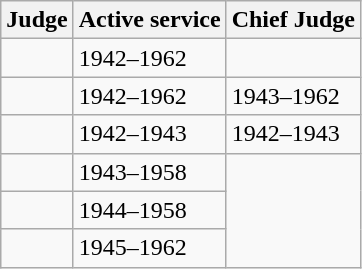<table class="wikitable sortable">
<tr valign=bottom>
<th>Judge</th>
<th>Active service</th>
<th>Chief Judge</th>
</tr>
<tr>
<td></td>
<td>1942–1962</td>
</tr>
<tr>
<td></td>
<td>1942–1962</td>
<td>1943–1962</td>
</tr>
<tr>
<td></td>
<td>1942–1943</td>
<td>1942–1943</td>
</tr>
<tr>
<td></td>
<td>1943–1958</td>
</tr>
<tr>
<td></td>
<td>1944–1958</td>
</tr>
<tr>
<td></td>
<td>1945–1962</td>
</tr>
</table>
